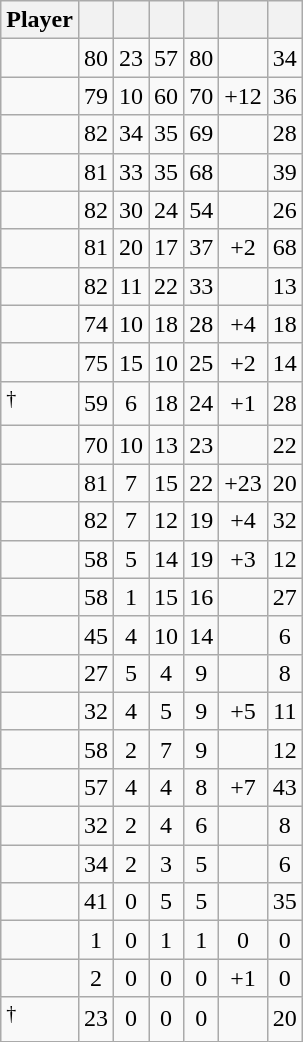<table class="wikitable sortable" style="text-align:center;">
<tr>
<th>Player</th>
<th></th>
<th></th>
<th></th>
<th></th>
<th data-sort-type="number"></th>
<th></th>
</tr>
<tr>
<td style="text-align:left;"></td>
<td>80</td>
<td>23</td>
<td>57</td>
<td>80</td>
<td></td>
<td>34</td>
</tr>
<tr>
<td style="text-align:left;"></td>
<td>79</td>
<td>10</td>
<td>60</td>
<td>70</td>
<td>+12</td>
<td>36</td>
</tr>
<tr>
<td style="text-align:left;"></td>
<td>82</td>
<td>34</td>
<td>35</td>
<td>69</td>
<td></td>
<td>28</td>
</tr>
<tr>
<td style="text-align:left;"></td>
<td>81</td>
<td>33</td>
<td>35</td>
<td>68</td>
<td></td>
<td>39</td>
</tr>
<tr>
<td style="text-align:left;"></td>
<td>82</td>
<td>30</td>
<td>24</td>
<td>54</td>
<td></td>
<td>26</td>
</tr>
<tr>
<td style="text-align:left;"></td>
<td>81</td>
<td>20</td>
<td>17</td>
<td>37</td>
<td>+2</td>
<td>68</td>
</tr>
<tr>
<td style="text-align:left;"></td>
<td>82</td>
<td>11</td>
<td>22</td>
<td>33</td>
<td></td>
<td>13</td>
</tr>
<tr>
<td style="text-align:left;"></td>
<td>74</td>
<td>10</td>
<td>18</td>
<td>28</td>
<td>+4</td>
<td>18</td>
</tr>
<tr>
<td style="text-align:left;"></td>
<td>75</td>
<td>15</td>
<td>10</td>
<td>25</td>
<td>+2</td>
<td>14</td>
</tr>
<tr>
<td style="text-align:left;"><sup>†</sup></td>
<td>59</td>
<td>6</td>
<td>18</td>
<td>24</td>
<td>+1</td>
<td>28</td>
</tr>
<tr>
<td style="text-align:left;"></td>
<td>70</td>
<td>10</td>
<td>13</td>
<td>23</td>
<td></td>
<td>22</td>
</tr>
<tr>
<td style="text-align:left;"></td>
<td>81</td>
<td>7</td>
<td>15</td>
<td>22</td>
<td>+23</td>
<td>20</td>
</tr>
<tr>
<td style="text-align:left;"></td>
<td>82</td>
<td>7</td>
<td>12</td>
<td>19</td>
<td>+4</td>
<td>32</td>
</tr>
<tr>
<td style="text-align:left;"></td>
<td>58</td>
<td>5</td>
<td>14</td>
<td>19</td>
<td>+3</td>
<td>12</td>
</tr>
<tr>
<td style="text-align:left;"></td>
<td>58</td>
<td>1</td>
<td>15</td>
<td>16</td>
<td></td>
<td>27</td>
</tr>
<tr>
<td style="text-align:left;"></td>
<td>45</td>
<td>4</td>
<td>10</td>
<td>14</td>
<td></td>
<td>6</td>
</tr>
<tr>
<td style="text-align:left;"></td>
<td>27</td>
<td>5</td>
<td>4</td>
<td>9</td>
<td></td>
<td>8</td>
</tr>
<tr>
<td style="text-align:left;"></td>
<td>32</td>
<td>4</td>
<td>5</td>
<td>9</td>
<td>+5</td>
<td>11</td>
</tr>
<tr>
<td style="text-align:left;"></td>
<td>58</td>
<td>2</td>
<td>7</td>
<td>9</td>
<td></td>
<td>12</td>
</tr>
<tr>
<td style="text-align:left;"></td>
<td>57</td>
<td>4</td>
<td>4</td>
<td>8</td>
<td>+7</td>
<td>43</td>
</tr>
<tr>
<td style="text-align:left;"></td>
<td>32</td>
<td>2</td>
<td>4</td>
<td>6</td>
<td></td>
<td>8</td>
</tr>
<tr>
<td style="text-align:left;"></td>
<td>34</td>
<td>2</td>
<td>3</td>
<td>5</td>
<td></td>
<td>6</td>
</tr>
<tr>
<td style="text-align:left;"></td>
<td>41</td>
<td>0</td>
<td>5</td>
<td>5</td>
<td></td>
<td>35</td>
</tr>
<tr>
<td style="text-align:left;"></td>
<td>1</td>
<td>0</td>
<td>1</td>
<td>1</td>
<td>0</td>
<td>0</td>
</tr>
<tr>
<td style="text-align:left;"></td>
<td>2</td>
<td>0</td>
<td>0</td>
<td>0</td>
<td>+1</td>
<td>0</td>
</tr>
<tr>
<td style="text-align:left;"><sup>†</sup></td>
<td>23</td>
<td>0</td>
<td>0</td>
<td>0</td>
<td></td>
<td>20</td>
</tr>
</table>
